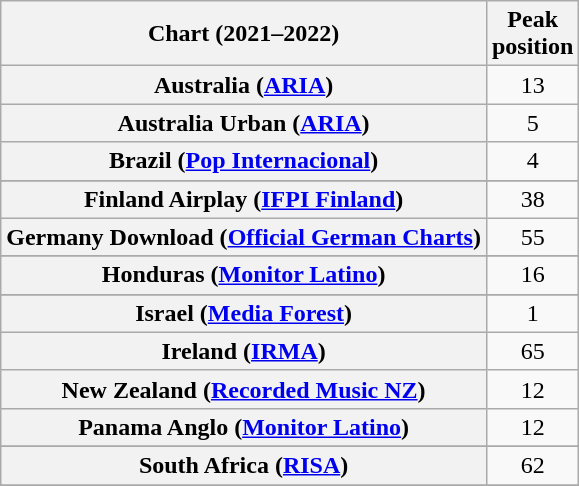<table class="wikitable sortable plainrowheaders" style="text-align:center">
<tr>
<th scope="col">Chart (2021–2022)</th>
<th scope="col">Peak<br>position</th>
</tr>
<tr>
<th scope="row">Australia (<a href='#'>ARIA</a>)</th>
<td>13</td>
</tr>
<tr>
<th scope="row">Australia Urban (<a href='#'>ARIA</a>)</th>
<td>5</td>
</tr>
<tr>
<th scope="row">Brazil (<a href='#'>Pop Internacional</a>)</th>
<td>4</td>
</tr>
<tr>
</tr>
<tr>
</tr>
<tr>
</tr>
<tr>
</tr>
<tr>
<th scope="row">Finland Airplay (<a href='#'>IFPI Finland</a>)</th>
<td>38</td>
</tr>
<tr>
<th scope="row">Germany Download (<a href='#'>Official German Charts</a>)</th>
<td>55</td>
</tr>
<tr>
</tr>
<tr>
<th scope="row">Honduras (<a href='#'>Monitor Latino</a>)</th>
<td>16</td>
</tr>
<tr>
</tr>
<tr>
<th scope="row">Israel (<a href='#'>Media Forest</a>)</th>
<td>1</td>
</tr>
<tr>
<th scope="row">Ireland (<a href='#'>IRMA</a>)</th>
<td>65</td>
</tr>
<tr>
<th scope="row">New Zealand (<a href='#'>Recorded Music NZ</a>)</th>
<td>12</td>
</tr>
<tr>
<th scope="row">Panama Anglo (<a href='#'>Monitor Latino</a>)</th>
<td>12</td>
</tr>
<tr>
</tr>
<tr>
<th scope="row">South Africa (<a href='#'>RISA</a>)</th>
<td>62</td>
</tr>
<tr>
</tr>
<tr>
</tr>
<tr>
</tr>
<tr>
</tr>
<tr>
</tr>
<tr>
</tr>
<tr>
</tr>
<tr>
</tr>
<tr>
</tr>
<tr>
</tr>
</table>
